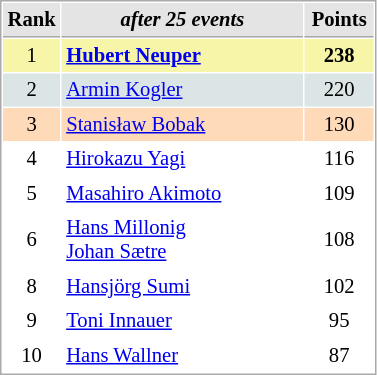<table cellspacing="1" cellpadding="3" style="border:1px solid #AAAAAA;font-size:86%">
<tr style="background-color: #E4E4E4;">
<th style="border-bottom:1px solid #AAAAAA; width: 10px;">Rank</th>
<th style="border-bottom:1px solid #AAAAAA; width: 155px;"><em>after 25 events</em></th>
<th style="border-bottom:1px solid #AAAAAA; width: 40px;">Points</th>
</tr>
<tr style="background:#f7f6a8;">
<td align=center>1</td>
<td> <strong><a href='#'>Hubert Neuper</a></strong></td>
<td align=center><strong>238</strong></td>
</tr>
<tr style="background:#dce5e5;">
<td align=center>2</td>
<td> <a href='#'>Armin Kogler</a></td>
<td align=center>220</td>
</tr>
<tr style="background:#ffdab9;">
<td align=center>3</td>
<td> <a href='#'>Stanisław Bobak</a></td>
<td align=center>130</td>
</tr>
<tr>
<td align=center>4</td>
<td> <a href='#'>Hirokazu Yagi</a></td>
<td align=center>116</td>
</tr>
<tr>
<td align=center>5</td>
<td> <a href='#'>Masahiro Akimoto</a></td>
<td align=center>109</td>
</tr>
<tr>
<td align=center>6</td>
<td> <a href='#'>Hans Millonig</a><br> <a href='#'>Johan Sætre</a></td>
<td align=center>108</td>
</tr>
<tr>
<td align=center>8</td>
<td> <a href='#'>Hansjörg Sumi</a></td>
<td align=center>102</td>
</tr>
<tr>
<td align=center>9</td>
<td> <a href='#'>Toni Innauer</a></td>
<td align=center>95</td>
</tr>
<tr>
<td align=center>10</td>
<td> <a href='#'>Hans Wallner</a></td>
<td align=center>87</td>
</tr>
</table>
